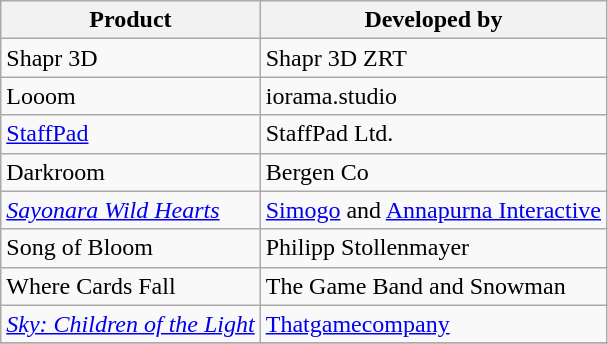<table class="wikitable">
<tr>
<th>Product</th>
<th>Developed by</th>
</tr>
<tr>
<td>Shapr 3D</td>
<td>Shapr 3D ZRT</td>
</tr>
<tr>
<td>Looom</td>
<td>iorama.studio</td>
</tr>
<tr>
<td><a href='#'>StaffPad</a></td>
<td>StaffPad Ltd.</td>
</tr>
<tr>
<td>Darkroom</td>
<td>Bergen Co</td>
</tr>
<tr>
<td><em><a href='#'>Sayonara Wild Hearts</a></em></td>
<td><a href='#'>Simogo</a> and <a href='#'>Annapurna Interactive</a></td>
</tr>
<tr>
<td>Song of Bloom</td>
<td>Philipp Stollenmayer</td>
</tr>
<tr>
<td>Where Cards Fall</td>
<td>The Game Band and Snowman</td>
</tr>
<tr>
<td><em><a href='#'>Sky: Children of the Light</a></em></td>
<td><a href='#'>Thatgamecompany</a></td>
</tr>
<tr>
</tr>
</table>
